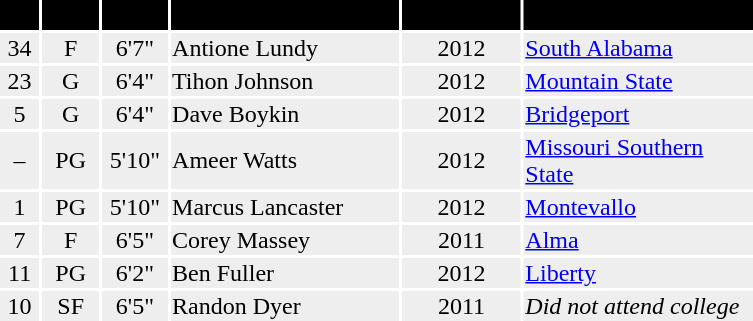<table width=40%>
<tr bgcolor="black">
<th width=3%><span>#</span></th>
<th width=3%><span>Pos.</span></th>
<th width=3%><span>Ht.</span></th>
<th width=20%><span>Player</span></th>
<th width=5%><span>Acquired</span></th>
<th width=20%><span>College</span></th>
</tr>
<tr bgcolor="#eeeeee">
<td align=center>34</td>
<td align=center>F</td>
<td align=center>6'7"</td>
<td>Antione Lundy</td>
<td align=center>2012</td>
<td><a href='#'>South Alabama</a></td>
</tr>
<tr bgcolor="#eeeeee">
<td align=center>23</td>
<td align=center>G</td>
<td align=center>6'4"</td>
<td>Tihon Johnson</td>
<td align=center>2012</td>
<td><a href='#'>Mountain State</a></td>
</tr>
<tr bgcolor="#eeeeee">
<td align=center>5</td>
<td align=center>G</td>
<td align=center>6'4"</td>
<td>Dave Boykin</td>
<td align=center>2012</td>
<td><a href='#'>Bridgeport</a></td>
</tr>
<tr bgcolor="#eeeeee">
<td align=center>–</td>
<td align=center>PG</td>
<td align=center>5'10"</td>
<td>Ameer Watts</td>
<td align=center>2012</td>
<td><a href='#'>Missouri Southern State</a></td>
</tr>
<tr bgcolor="#eeeeee">
<td align=center>1</td>
<td align=center>PG</td>
<td align=center>5'10"</td>
<td>Marcus Lancaster</td>
<td align=center>2012</td>
<td><a href='#'>Montevallo</a></td>
</tr>
<tr bgcolor="#eeeeee">
<td align=center>7</td>
<td align=center>F</td>
<td align=center>6'5"</td>
<td>Corey Massey</td>
<td align=center>2011</td>
<td><a href='#'>Alma</a></td>
</tr>
<tr bgcolor="#eeeeee">
<td align=center>11</td>
<td align=center>PG</td>
<td align=center>6'2"</td>
<td>Ben Fuller</td>
<td align=center>2012</td>
<td><a href='#'>Liberty</a></td>
</tr>
<tr bgcolor="#eeeeee">
<td align=center>10</td>
<td align=center>SF</td>
<td align=center>6'5"</td>
<td>Randon Dyer</td>
<td align=center>2011</td>
<td><em>Did not attend college</em></td>
</tr>
</table>
